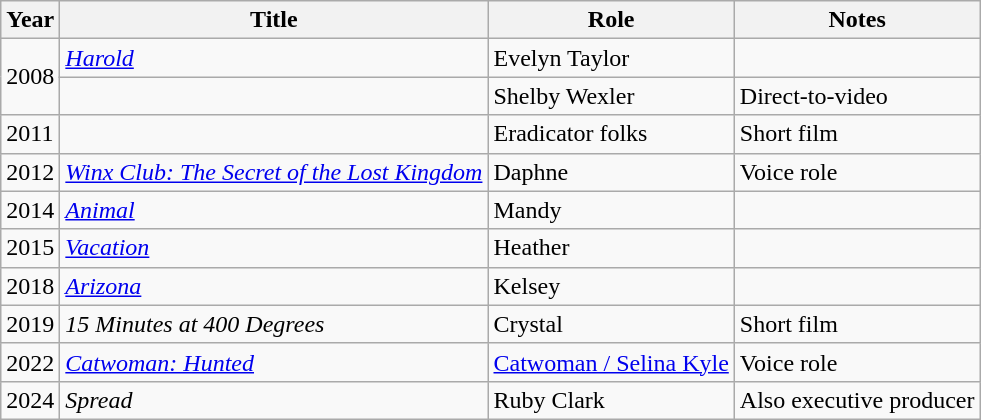<table class="wikitable sortable">
<tr>
<th>Year</th>
<th>Title</th>
<th>Role</th>
<th class="unsortable">Notes</th>
</tr>
<tr>
<td rowspan="2">2008</td>
<td><em><a href='#'>Harold</a></em></td>
<td>Evelyn Taylor</td>
<td></td>
</tr>
<tr>
<td><em></em></td>
<td>Shelby Wexler</td>
<td>Direct-to-video</td>
</tr>
<tr>
<td>2011</td>
<td><em></em></td>
<td>Eradicator folks</td>
<td>Short film</td>
</tr>
<tr>
<td>2012</td>
<td><em><a href='#'>Winx Club: The Secret of the Lost Kingdom</a></em></td>
<td>Daphne</td>
<td>Voice role</td>
</tr>
<tr>
<td>2014</td>
<td><em><a href='#'>Animal</a></em></td>
<td>Mandy</td>
<td></td>
</tr>
<tr>
<td>2015</td>
<td><em><a href='#'>Vacation</a></em></td>
<td>Heather</td>
<td></td>
</tr>
<tr>
<td>2018</td>
<td><em><a href='#'>Arizona</a></em></td>
<td>Kelsey</td>
<td></td>
</tr>
<tr>
<td>2019</td>
<td><em>15 Minutes at 400 Degrees</em></td>
<td>Crystal</td>
<td>Short film</td>
</tr>
<tr>
<td>2022</td>
<td><em><a href='#'>Catwoman: Hunted</a></em></td>
<td><a href='#'>Catwoman / Selina Kyle</a></td>
<td>Voice role</td>
</tr>
<tr>
<td>2024</td>
<td><em>Spread</em></td>
<td>Ruby Clark</td>
<td>Also executive producer</td>
</tr>
</table>
